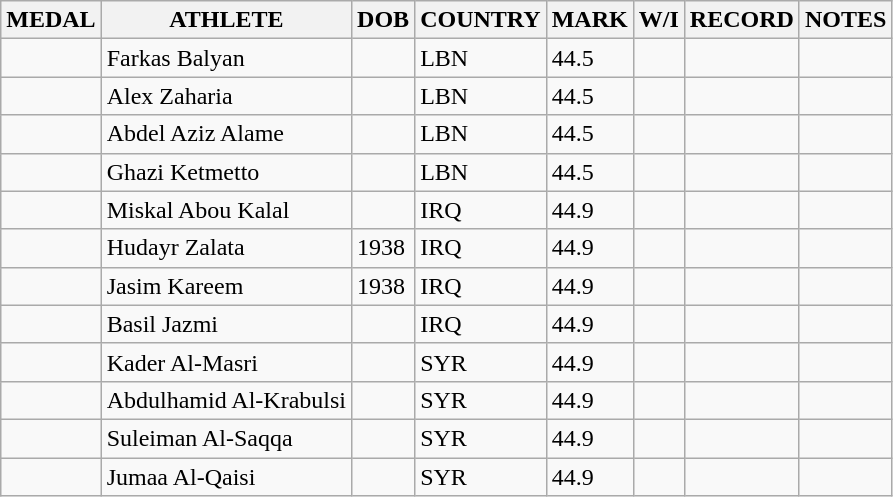<table class="wikitable">
<tr>
<th>MEDAL</th>
<th>ATHLETE</th>
<th>DOB</th>
<th>COUNTRY</th>
<th>MARK</th>
<th>W/I</th>
<th>RECORD</th>
<th>NOTES</th>
</tr>
<tr>
<td></td>
<td>Farkas Balyan</td>
<td></td>
<td>LBN</td>
<td>44.5</td>
<td></td>
<td></td>
<td></td>
</tr>
<tr>
<td></td>
<td>Alex Zaharia</td>
<td></td>
<td>LBN</td>
<td>44.5</td>
<td></td>
<td></td>
<td></td>
</tr>
<tr>
<td></td>
<td>Abdel Aziz Alame</td>
<td></td>
<td>LBN</td>
<td>44.5</td>
<td></td>
<td></td>
<td></td>
</tr>
<tr>
<td></td>
<td>Ghazi Ketmetto</td>
<td></td>
<td>LBN</td>
<td>44.5</td>
<td></td>
<td></td>
<td></td>
</tr>
<tr>
<td></td>
<td>Miskal Abou Kalal</td>
<td></td>
<td>IRQ</td>
<td>44.9</td>
<td></td>
<td></td>
<td></td>
</tr>
<tr>
<td></td>
<td>Hudayr Zalata</td>
<td>1938</td>
<td>IRQ</td>
<td>44.9</td>
<td></td>
<td></td>
<td></td>
</tr>
<tr>
<td></td>
<td>Jasim Kareem</td>
<td>1938</td>
<td>IRQ</td>
<td>44.9</td>
<td></td>
<td></td>
<td></td>
</tr>
<tr>
<td></td>
<td>Basil Jazmi</td>
<td></td>
<td>IRQ</td>
<td>44.9</td>
<td></td>
<td></td>
<td></td>
</tr>
<tr>
<td></td>
<td>Kader Al-Masri</td>
<td></td>
<td>SYR</td>
<td>44.9</td>
<td></td>
<td></td>
<td></td>
</tr>
<tr>
<td></td>
<td>Abdulhamid Al-Krabulsi</td>
<td></td>
<td>SYR</td>
<td>44.9</td>
<td></td>
<td></td>
<td></td>
</tr>
<tr>
<td></td>
<td>Suleiman Al-Saqqa</td>
<td></td>
<td>SYR</td>
<td>44.9</td>
<td></td>
<td></td>
<td></td>
</tr>
<tr>
<td></td>
<td>Jumaa Al-Qaisi</td>
<td></td>
<td>SYR</td>
<td>44.9</td>
<td></td>
<td></td>
<td></td>
</tr>
</table>
